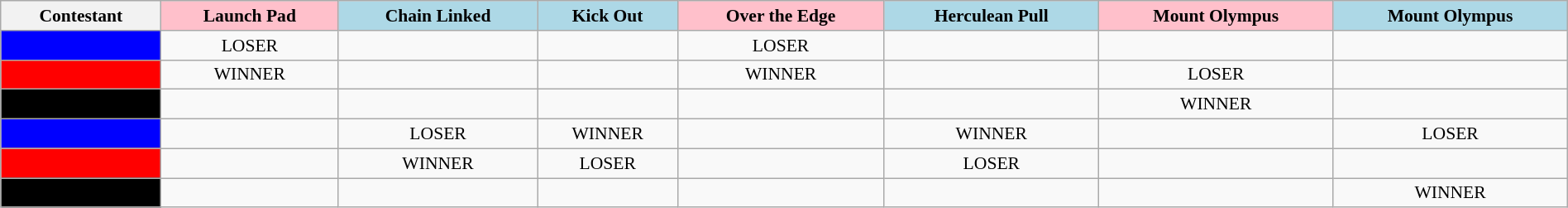<table class="wikitable" style="text-align:center; font-size:90%; width:100%">
<tr>
<th>Contestant</th>
<th style="background:pink;">Launch Pad</th>
<th style="background:lightblue;">Chain Linked</th>
<th style="background:lightblue;">Kick Out</th>
<th style="background:pink;">Over the Edge</th>
<th style="background:lightblue;">Herculean Pull</th>
<th style="background:pink;">Mount Olympus</th>
<th style="background:lightblue;">Mount Olympus</th>
</tr>
<tr>
<td style="background:blue;"></td>
<td>LOSER</td>
<td></td>
<td></td>
<td>LOSER</td>
<td></td>
<td></td>
<td></td>
</tr>
<tr>
<td style="background:red;"></td>
<td>WINNER</td>
<td></td>
<td></td>
<td>WINNER</td>
<td></td>
<td>LOSER</td>
<td></td>
</tr>
<tr>
<td style="background:black;"></td>
<td></td>
<td></td>
<td></td>
<td></td>
<td></td>
<td>WINNER</td>
<td></td>
</tr>
<tr>
<td style="background:blue;"></td>
<td></td>
<td>LOSER</td>
<td>WINNER</td>
<td></td>
<td>WINNER</td>
<td></td>
<td>LOSER</td>
</tr>
<tr>
<td style="background:red;"></td>
<td></td>
<td>WINNER</td>
<td>LOSER</td>
<td></td>
<td>LOSER</td>
<td></td>
<td></td>
</tr>
<tr>
<td style="background:black;"></td>
<td></td>
<td></td>
<td></td>
<td></td>
<td></td>
<td></td>
<td>WINNER</td>
</tr>
</table>
